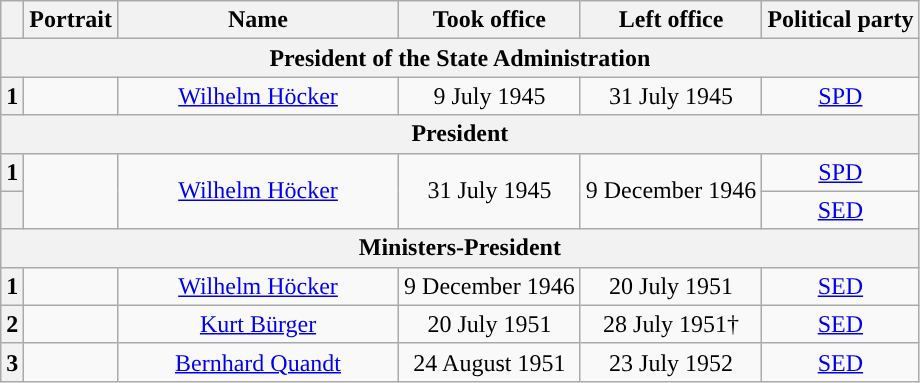<table class="wikitable" style="text-align:center">
<tr>
<th></th>
<th>Portrait</th>
<th width=180>Name<br></th>
<th>Took office</th>
<th>Left office</th>
<th>Political party</th>
</tr>
<tr>
<th colspan=6>President of the State Administration</th>
</tr>
<tr>
<th style="background:">1</th>
<td></td>
<td><a href='#'>Wilhelm Höcker</a><br></td>
<td>9 July 1945</td>
<td>31 July 1945</td>
<td><a href='#'>SPD</a></td>
</tr>
<tr>
<th colspan=6>President</th>
</tr>
<tr>
<th style="background:">1</th>
<td rowspan=2></td>
<td rowspan=2><a href='#'>Wilhelm Höcker</a><br></td>
<td rowspan=2>31 July 1945</td>
<td rowspan=2>9 December 1946</td>
<td><a href='#'>SPD</a><br></td>
</tr>
<tr>
<th style="background:"></th>
<td><a href='#'>SED</a><br></td>
</tr>
<tr>
<th colspan=6>Ministers-President</th>
</tr>
<tr>
<th style="background:">1</th>
<td></td>
<td><a href='#'>Wilhelm Höcker</a><br></td>
<td>9 December 1946</td>
<td>20 July 1951</td>
<td><a href='#'>SED</a></td>
</tr>
<tr>
<th style="background:">2</th>
<td></td>
<td><a href='#'>Kurt Bürger</a><br></td>
<td>20 July 1951</td>
<td>28 July 1951†</td>
<td><a href='#'>SED</a></td>
</tr>
<tr>
<th style="background:">3</th>
<td></td>
<td><a href='#'>Bernhard Quandt</a><br></td>
<td>24 August 1951</td>
<td>23 July 1952</td>
<td><a href='#'>SED</a></td>
</tr>
</table>
